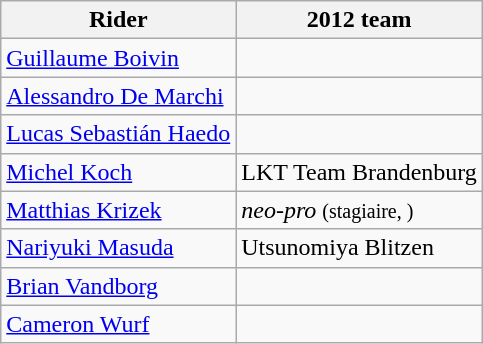<table class="wikitable">
<tr>
<th>Rider</th>
<th>2012 team</th>
</tr>
<tr>
<td><a href='#'>Guillaume Boivin</a></td>
<td></td>
</tr>
<tr>
<td><a href='#'>Alessandro De Marchi</a></td>
<td></td>
</tr>
<tr>
<td><a href='#'>Lucas Sebastián Haedo</a></td>
<td></td>
</tr>
<tr>
<td><a href='#'>Michel Koch</a></td>
<td>LKT Team Brandenburg</td>
</tr>
<tr>
<td><a href='#'>Matthias Krizek</a></td>
<td><em>neo-pro</em> <small>(stagiaire, )</small></td>
</tr>
<tr>
<td><a href='#'>Nariyuki Masuda</a></td>
<td>Utsunomiya Blitzen</td>
</tr>
<tr>
<td><a href='#'>Brian Vandborg</a></td>
<td></td>
</tr>
<tr>
<td><a href='#'>Cameron Wurf</a></td>
<td></td>
</tr>
</table>
